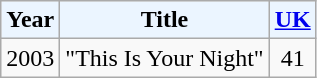<table class="wikitable">
<tr>
<th style="background:#ebf5ff;">Year</th>
<th style="background:#ebf5ff;">Title</th>
<th style="background:#ebf5ff;"><a href='#'>UK</a></th>
</tr>
<tr>
<td>2003</td>
<td>"This Is Your Night"</td>
<td style="text-align:center;">41</td>
</tr>
</table>
